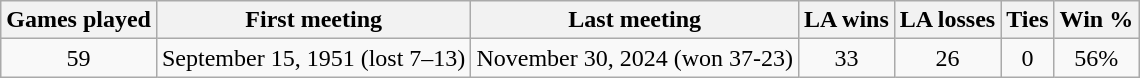<table class="wikitable">
<tr>
<th>Games played</th>
<th>First meeting</th>
<th>Last meeting</th>
<th>LA  wins</th>
<th>LA  losses</th>
<th>Ties</th>
<th>Win %</th>
</tr>
<tr style="text-align:center;">
<td>59</td>
<td>September 15, 1951 (lost 7–13)</td>
<td>November 30, 2024 (won 37-23)</td>
<td>33</td>
<td>26</td>
<td>0</td>
<td>56%</td>
</tr>
</table>
